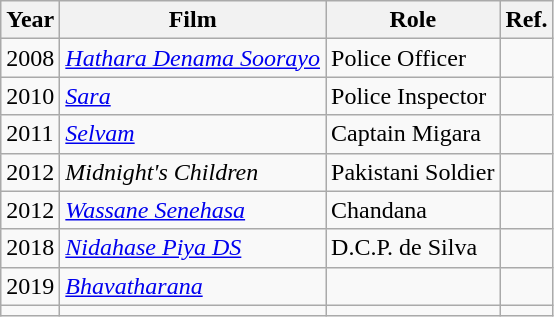<table class="wikitable">
<tr>
<th>Year</th>
<th>Film</th>
<th>Role</th>
<th>Ref.</th>
</tr>
<tr>
<td>2008</td>
<td><em><a href='#'>Hathara Denama Soorayo</a></em></td>
<td>Police Officer</td>
<td></td>
</tr>
<tr>
<td>2010</td>
<td><em><a href='#'>Sara</a></em></td>
<td>Police Inspector</td>
<td></td>
</tr>
<tr>
<td>2011</td>
<td><em><a href='#'>Selvam</a></em></td>
<td>Captain Migara</td>
<td></td>
</tr>
<tr>
<td>2012</td>
<td><em>Midnight's Children</em></td>
<td>Pakistani Soldier</td>
<td></td>
</tr>
<tr>
<td>2012</td>
<td><em><a href='#'>Wassane Senehasa</a></em></td>
<td>Chandana</td>
<td></td>
</tr>
<tr>
<td>2018</td>
<td><em><a href='#'>Nidahase Piya DS</a></em></td>
<td>D.C.P. de Silva</td>
<td></td>
</tr>
<tr>
<td>2019</td>
<td><em><a href='#'>Bhavatharana</a></em></td>
<td></td>
<td></td>
</tr>
<tr>
<td></td>
<td></td>
<td></td>
<td></td>
</tr>
</table>
